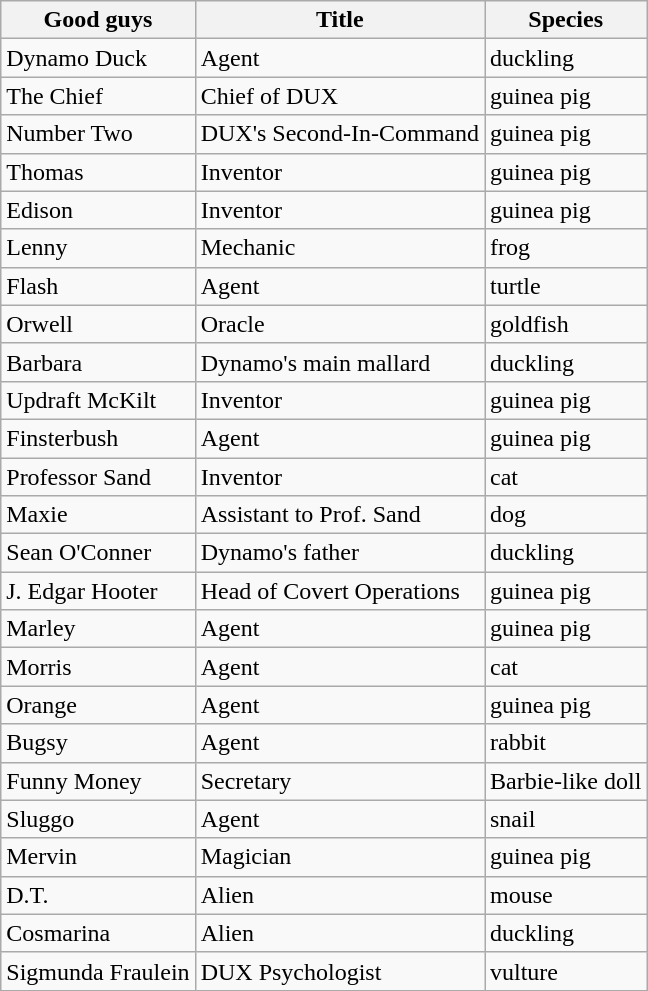<table class="wikitable">
<tr>
<th>Good guys</th>
<th>Title</th>
<th>Species</th>
</tr>
<tr>
<td>Dynamo Duck</td>
<td>Agent</td>
<td>duckling</td>
</tr>
<tr>
<td>The Chief</td>
<td>Chief of DUX</td>
<td>guinea pig</td>
</tr>
<tr>
<td>Number Two</td>
<td>DUX's Second-In-Command</td>
<td>guinea pig</td>
</tr>
<tr>
<td>Thomas</td>
<td>Inventor</td>
<td>guinea pig</td>
</tr>
<tr>
<td>Edison</td>
<td>Inventor</td>
<td>guinea pig</td>
</tr>
<tr>
<td>Lenny</td>
<td>Mechanic</td>
<td>frog</td>
</tr>
<tr>
<td>Flash</td>
<td>Agent</td>
<td>turtle</td>
</tr>
<tr>
<td>Orwell</td>
<td>Oracle</td>
<td>goldfish</td>
</tr>
<tr>
<td>Barbara</td>
<td>Dynamo's main mallard</td>
<td>duckling</td>
</tr>
<tr>
<td>Updraft McKilt</td>
<td>Inventor</td>
<td>guinea pig</td>
</tr>
<tr>
<td>Finsterbush</td>
<td>Agent</td>
<td>guinea pig</td>
</tr>
<tr>
<td>Professor Sand</td>
<td>Inventor</td>
<td>cat</td>
</tr>
<tr>
<td>Maxie</td>
<td>Assistant to Prof. Sand</td>
<td>dog</td>
</tr>
<tr>
<td>Sean O'Conner</td>
<td>Dynamo's father</td>
<td>duckling</td>
</tr>
<tr>
<td>J. Edgar Hooter</td>
<td>Head of Covert Operations</td>
<td>guinea pig</td>
</tr>
<tr>
<td>Marley</td>
<td>Agent</td>
<td>guinea pig</td>
</tr>
<tr>
<td>Morris</td>
<td>Agent</td>
<td>cat</td>
</tr>
<tr>
<td>Orange</td>
<td>Agent</td>
<td>guinea pig</td>
</tr>
<tr>
<td>Bugsy</td>
<td>Agent</td>
<td>rabbit</td>
</tr>
<tr>
<td>Funny Money</td>
<td>Secretary</td>
<td>Barbie-like doll</td>
</tr>
<tr>
<td>Sluggo</td>
<td>Agent</td>
<td>snail</td>
</tr>
<tr>
<td>Mervin</td>
<td>Magician</td>
<td>guinea pig</td>
</tr>
<tr>
<td>D.T.</td>
<td>Alien</td>
<td>mouse</td>
</tr>
<tr>
<td>Cosmarina</td>
<td>Alien</td>
<td>duckling</td>
</tr>
<tr>
<td>Sigmunda Fraulein</td>
<td>DUX Psychologist</td>
<td>vulture</td>
</tr>
</table>
